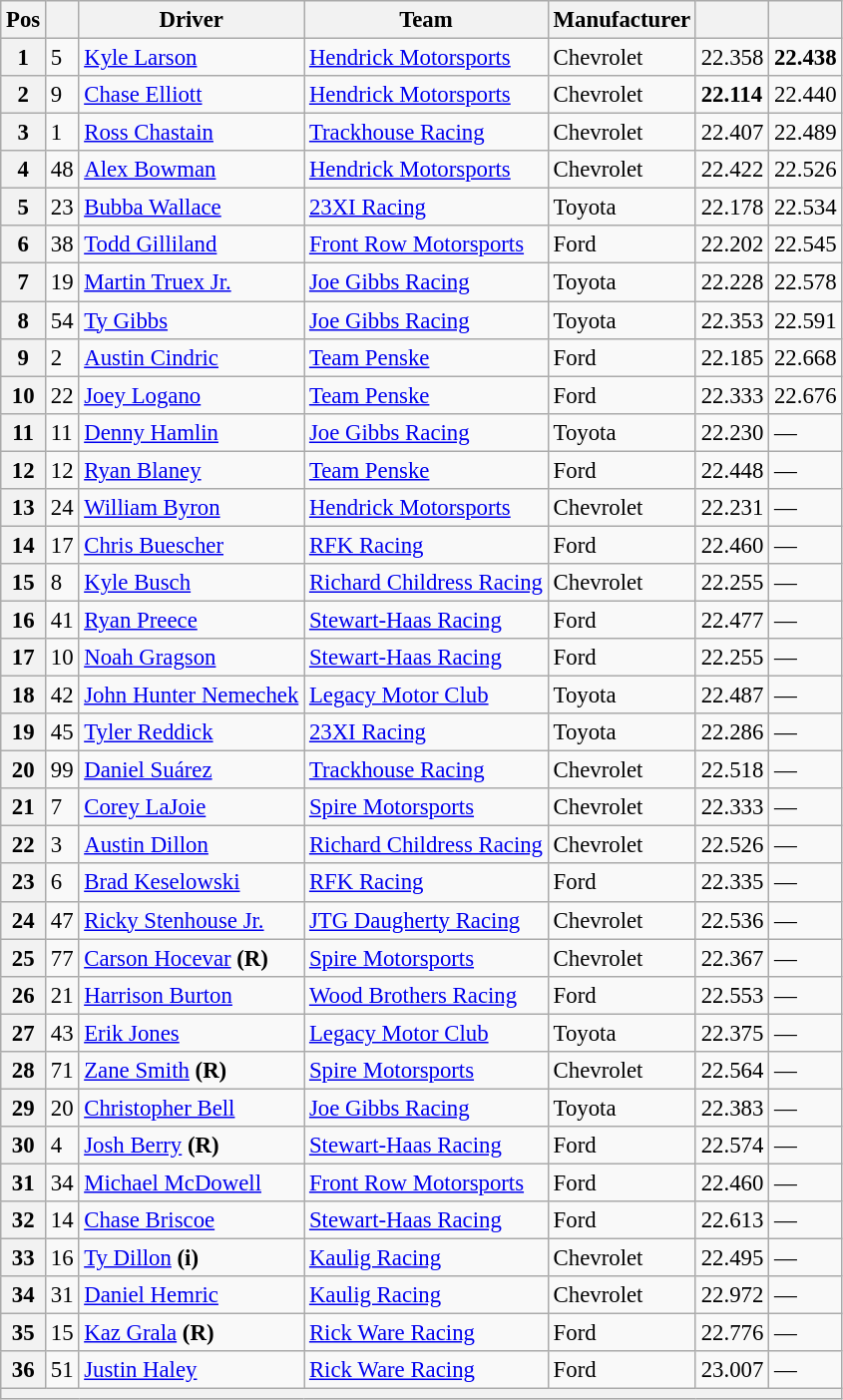<table class="wikitable" style="font-size:95%">
<tr>
<th>Pos</th>
<th></th>
<th>Driver</th>
<th>Team</th>
<th>Manufacturer</th>
<th></th>
<th></th>
</tr>
<tr>
<th>1</th>
<td>5</td>
<td><a href='#'>Kyle Larson</a></td>
<td><a href='#'>Hendrick Motorsports</a></td>
<td>Chevrolet</td>
<td>22.358</td>
<td><strong>22.438</strong></td>
</tr>
<tr>
<th>2</th>
<td>9</td>
<td><a href='#'>Chase Elliott</a></td>
<td><a href='#'>Hendrick Motorsports</a></td>
<td>Chevrolet</td>
<td><strong>22.114</strong></td>
<td>22.440</td>
</tr>
<tr>
<th>3</th>
<td>1</td>
<td><a href='#'>Ross Chastain</a></td>
<td><a href='#'>Trackhouse Racing</a></td>
<td>Chevrolet</td>
<td>22.407</td>
<td>22.489</td>
</tr>
<tr>
<th>4</th>
<td>48</td>
<td><a href='#'>Alex Bowman</a></td>
<td><a href='#'>Hendrick Motorsports</a></td>
<td>Chevrolet</td>
<td>22.422</td>
<td>22.526</td>
</tr>
<tr>
<th>5</th>
<td>23</td>
<td><a href='#'>Bubba Wallace</a></td>
<td><a href='#'>23XI Racing</a></td>
<td>Toyota</td>
<td>22.178</td>
<td>22.534</td>
</tr>
<tr>
<th>6</th>
<td>38</td>
<td><a href='#'>Todd Gilliland</a></td>
<td><a href='#'>Front Row Motorsports</a></td>
<td>Ford</td>
<td>22.202</td>
<td>22.545</td>
</tr>
<tr>
<th>7</th>
<td>19</td>
<td><a href='#'>Martin Truex Jr.</a></td>
<td><a href='#'>Joe Gibbs Racing</a></td>
<td>Toyota</td>
<td>22.228</td>
<td>22.578</td>
</tr>
<tr>
<th>8</th>
<td>54</td>
<td><a href='#'>Ty Gibbs</a></td>
<td><a href='#'>Joe Gibbs Racing</a></td>
<td>Toyota</td>
<td>22.353</td>
<td>22.591</td>
</tr>
<tr>
<th>9</th>
<td>2</td>
<td><a href='#'>Austin Cindric</a></td>
<td><a href='#'>Team Penske</a></td>
<td>Ford</td>
<td>22.185</td>
<td>22.668</td>
</tr>
<tr>
<th>10</th>
<td>22</td>
<td><a href='#'>Joey Logano</a></td>
<td><a href='#'>Team Penske</a></td>
<td>Ford</td>
<td>22.333</td>
<td>22.676</td>
</tr>
<tr>
<th>11</th>
<td>11</td>
<td><a href='#'>Denny Hamlin</a></td>
<td><a href='#'>Joe Gibbs Racing</a></td>
<td>Toyota</td>
<td>22.230</td>
<td>—</td>
</tr>
<tr>
<th>12</th>
<td>12</td>
<td><a href='#'>Ryan Blaney</a></td>
<td><a href='#'>Team Penske</a></td>
<td>Ford</td>
<td>22.448</td>
<td>—</td>
</tr>
<tr>
<th>13</th>
<td>24</td>
<td><a href='#'>William Byron</a></td>
<td><a href='#'>Hendrick Motorsports</a></td>
<td>Chevrolet</td>
<td>22.231</td>
<td>—</td>
</tr>
<tr>
<th>14</th>
<td>17</td>
<td><a href='#'>Chris Buescher</a></td>
<td><a href='#'>RFK Racing</a></td>
<td>Ford</td>
<td>22.460</td>
<td>—</td>
</tr>
<tr>
<th>15</th>
<td>8</td>
<td><a href='#'>Kyle Busch</a></td>
<td><a href='#'>Richard Childress Racing</a></td>
<td>Chevrolet</td>
<td>22.255</td>
<td>—</td>
</tr>
<tr>
<th>16</th>
<td>41</td>
<td><a href='#'>Ryan Preece</a></td>
<td><a href='#'>Stewart-Haas Racing</a></td>
<td>Ford</td>
<td>22.477</td>
<td>—</td>
</tr>
<tr>
<th>17</th>
<td>10</td>
<td><a href='#'>Noah Gragson</a></td>
<td><a href='#'>Stewart-Haas Racing</a></td>
<td>Ford</td>
<td>22.255</td>
<td>—</td>
</tr>
<tr>
<th>18</th>
<td>42</td>
<td><a href='#'>John Hunter Nemechek</a></td>
<td><a href='#'>Legacy Motor Club</a></td>
<td>Toyota</td>
<td>22.487</td>
<td>—</td>
</tr>
<tr>
<th>19</th>
<td>45</td>
<td><a href='#'>Tyler Reddick</a></td>
<td><a href='#'>23XI Racing</a></td>
<td>Toyota</td>
<td>22.286</td>
<td>—</td>
</tr>
<tr>
<th>20</th>
<td>99</td>
<td><a href='#'>Daniel Suárez</a></td>
<td><a href='#'>Trackhouse Racing</a></td>
<td>Chevrolet</td>
<td>22.518</td>
<td>—</td>
</tr>
<tr>
<th>21</th>
<td>7</td>
<td><a href='#'>Corey LaJoie</a></td>
<td><a href='#'>Spire Motorsports</a></td>
<td>Chevrolet</td>
<td>22.333</td>
<td>—</td>
</tr>
<tr>
<th>22</th>
<td>3</td>
<td><a href='#'>Austin Dillon</a></td>
<td><a href='#'>Richard Childress Racing</a></td>
<td>Chevrolet</td>
<td>22.526</td>
<td>—</td>
</tr>
<tr>
<th>23</th>
<td>6</td>
<td><a href='#'>Brad Keselowski</a></td>
<td><a href='#'>RFK Racing</a></td>
<td>Ford</td>
<td>22.335</td>
<td>—</td>
</tr>
<tr>
<th>24</th>
<td>47</td>
<td><a href='#'>Ricky Stenhouse Jr.</a></td>
<td><a href='#'>JTG Daugherty Racing</a></td>
<td>Chevrolet</td>
<td>22.536</td>
<td>—</td>
</tr>
<tr>
<th>25</th>
<td>77</td>
<td><a href='#'>Carson Hocevar</a> <strong>(R)</strong></td>
<td><a href='#'>Spire Motorsports</a></td>
<td>Chevrolet</td>
<td>22.367</td>
<td>—</td>
</tr>
<tr>
<th>26</th>
<td>21</td>
<td><a href='#'>Harrison Burton</a></td>
<td><a href='#'>Wood Brothers Racing</a></td>
<td>Ford</td>
<td>22.553</td>
<td>—</td>
</tr>
<tr>
<th>27</th>
<td>43</td>
<td><a href='#'>Erik Jones</a></td>
<td><a href='#'>Legacy Motor Club</a></td>
<td>Toyota</td>
<td>22.375</td>
<td>—</td>
</tr>
<tr>
<th>28</th>
<td>71</td>
<td><a href='#'>Zane Smith</a> <strong>(R)</strong></td>
<td><a href='#'>Spire Motorsports</a></td>
<td>Chevrolet</td>
<td>22.564</td>
<td>—</td>
</tr>
<tr>
<th>29</th>
<td>20</td>
<td><a href='#'>Christopher Bell</a></td>
<td><a href='#'>Joe Gibbs Racing</a></td>
<td>Toyota</td>
<td>22.383</td>
<td>—</td>
</tr>
<tr>
<th>30</th>
<td>4</td>
<td><a href='#'>Josh Berry</a> <strong>(R)</strong></td>
<td><a href='#'>Stewart-Haas Racing</a></td>
<td>Ford</td>
<td>22.574</td>
<td>—</td>
</tr>
<tr>
<th>31</th>
<td>34</td>
<td><a href='#'>Michael McDowell</a></td>
<td><a href='#'>Front Row Motorsports</a></td>
<td>Ford</td>
<td>22.460</td>
<td>—</td>
</tr>
<tr>
<th>32</th>
<td>14</td>
<td><a href='#'>Chase Briscoe</a></td>
<td><a href='#'>Stewart-Haas Racing</a></td>
<td>Ford</td>
<td>22.613</td>
<td>—</td>
</tr>
<tr>
<th>33</th>
<td>16</td>
<td><a href='#'>Ty Dillon</a> <strong>(i)</strong></td>
<td><a href='#'>Kaulig Racing</a></td>
<td>Chevrolet</td>
<td>22.495</td>
<td>—</td>
</tr>
<tr>
<th>34</th>
<td>31</td>
<td><a href='#'>Daniel Hemric</a></td>
<td><a href='#'>Kaulig Racing</a></td>
<td>Chevrolet</td>
<td>22.972</td>
<td>—</td>
</tr>
<tr>
<th>35</th>
<td>15</td>
<td><a href='#'>Kaz Grala</a> <strong>(R)</strong></td>
<td><a href='#'>Rick Ware Racing</a></td>
<td>Ford</td>
<td>22.776</td>
<td>—</td>
</tr>
<tr>
<th>36</th>
<td>51</td>
<td><a href='#'>Justin Haley</a></td>
<td><a href='#'>Rick Ware Racing</a></td>
<td>Ford</td>
<td>23.007</td>
<td>—</td>
</tr>
<tr>
<th colspan="7"></th>
</tr>
</table>
